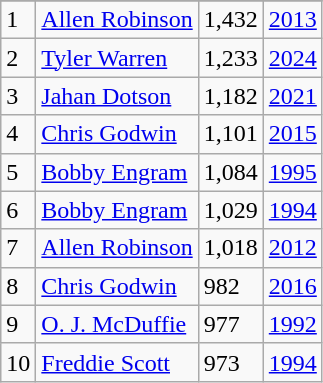<table class="wikitable">
<tr>
</tr>
<tr>
<td>1</td>
<td><a href='#'>Allen Robinson</a></td>
<td>1,432</td>
<td><a href='#'>2013</a></td>
</tr>
<tr>
<td>2</td>
<td><a href='#'>Tyler Warren</a></td>
<td>1,233</td>
<td><a href='#'>2024</a></td>
</tr>
<tr>
<td>3</td>
<td><a href='#'>Jahan Dotson</a></td>
<td>1,182</td>
<td><a href='#'>2021</a></td>
</tr>
<tr>
<td>4</td>
<td><a href='#'>Chris Godwin</a></td>
<td>1,101</td>
<td><a href='#'>2015</a></td>
</tr>
<tr>
<td>5</td>
<td><a href='#'>Bobby Engram</a></td>
<td>1,084</td>
<td><a href='#'>1995</a></td>
</tr>
<tr>
<td>6</td>
<td><a href='#'>Bobby Engram</a></td>
<td>1,029</td>
<td><a href='#'>1994</a></td>
</tr>
<tr>
<td>7</td>
<td><a href='#'>Allen Robinson</a></td>
<td>1,018</td>
<td><a href='#'>2012</a></td>
</tr>
<tr>
<td>8</td>
<td><a href='#'>Chris Godwin</a></td>
<td>982</td>
<td><a href='#'>2016</a></td>
</tr>
<tr>
<td>9</td>
<td><a href='#'>O. J. McDuffie</a></td>
<td>977</td>
<td><a href='#'>1992</a></td>
</tr>
<tr>
<td>10</td>
<td><a href='#'>Freddie Scott</a></td>
<td>973</td>
<td><a href='#'>1994</a></td>
</tr>
</table>
